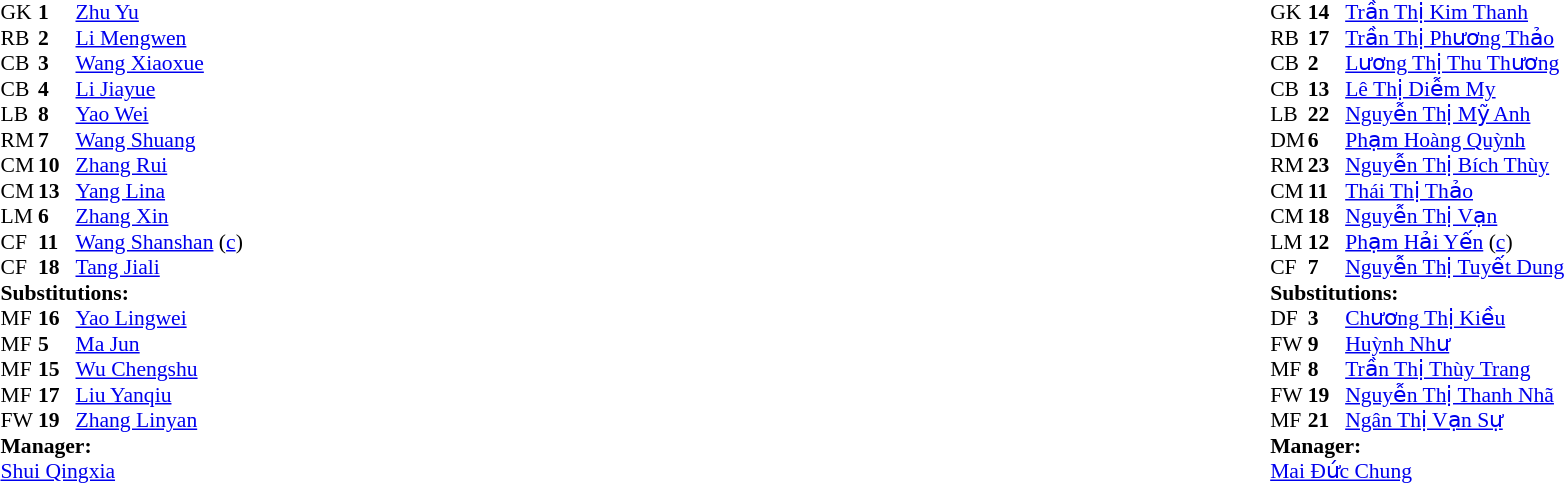<table width="100%">
<tr>
<td valign="top" width="50%"><br><table style="font-size:90%" cellspacing="0" cellpadding="0">
<tr>
<th width=25></th>
<th width=25></th>
</tr>
<tr>
<td>GK</td>
<td><strong>1</strong></td>
<td><a href='#'>Zhu Yu</a></td>
</tr>
<tr>
<td>RB</td>
<td><strong>2</strong></td>
<td><a href='#'>Li Mengwen</a></td>
<td></td>
</tr>
<tr>
<td>CB</td>
<td><strong>3</strong></td>
<td><a href='#'>Wang Xiaoxue</a></td>
</tr>
<tr>
<td>CB</td>
<td><strong>4</strong></td>
<td><a href='#'>Li Jiayue</a></td>
</tr>
<tr>
<td>LB</td>
<td><strong>8</strong></td>
<td><a href='#'>Yao Wei</a></td>
</tr>
<tr>
<td>RM</td>
<td><strong>7</strong></td>
<td><a href='#'>Wang Shuang</a></td>
</tr>
<tr>
<td>CM</td>
<td><strong>10</strong></td>
<td><a href='#'>Zhang Rui</a></td>
<td></td>
<td></td>
</tr>
<tr>
<td>CM</td>
<td><strong>13</strong></td>
<td><a href='#'>Yang Lina</a></td>
<td></td>
<td></td>
</tr>
<tr>
<td>LM</td>
<td><strong>6</strong></td>
<td><a href='#'>Zhang Xin</a></td>
<td></td>
<td></td>
</tr>
<tr>
<td>CF</td>
<td><strong>11</strong></td>
<td><a href='#'>Wang Shanshan</a> (<a href='#'>c</a>)</td>
<td></td>
<td></td>
</tr>
<tr>
<td>CF</td>
<td><strong>18</strong></td>
<td><a href='#'>Tang Jiali</a></td>
<td></td>
<td></td>
</tr>
<tr>
<td colspan=3><strong>Substitutions:</strong></td>
</tr>
<tr>
<td>MF</td>
<td><strong>16</strong></td>
<td><a href='#'>Yao Lingwei</a></td>
<td></td>
<td></td>
</tr>
<tr>
<td>MF</td>
<td><strong>5</strong></td>
<td><a href='#'>Ma Jun</a></td>
<td></td>
<td></td>
</tr>
<tr>
<td>MF</td>
<td><strong>15</strong></td>
<td><a href='#'>Wu Chengshu</a></td>
<td></td>
<td></td>
</tr>
<tr>
<td>MF</td>
<td><strong>17</strong></td>
<td><a href='#'>Liu Yanqiu</a></td>
<td></td>
<td></td>
</tr>
<tr>
<td>FW</td>
<td><strong>19</strong></td>
<td><a href='#'>Zhang Linyan</a></td>
<td></td>
<td></td>
</tr>
<tr>
<td colspan=3><strong>Manager:</strong></td>
</tr>
<tr>
<td colspan=3><a href='#'>Shui Qingxia</a></td>
</tr>
</table>
</td>
<td valign="top" width="50%"><br><table style="font-size:90%; margin:auto" cellspacing="0" cellpadding="0">
<tr>
<th width=25></th>
<th width=25></th>
</tr>
<tr>
<td>GK</td>
<td><strong>14</strong></td>
<td><a href='#'>Trần Thị Kim Thanh</a></td>
</tr>
<tr>
<td>RB</td>
<td><strong>17</strong></td>
<td><a href='#'>Trần Thị Phương Thảo</a></td>
</tr>
<tr>
<td>CB</td>
<td><strong>2</strong></td>
<td><a href='#'>Lương Thị Thu Thương</a></td>
</tr>
<tr>
<td>CB</td>
<td><strong>13</strong></td>
<td><a href='#'>Lê Thị Diễm My</a></td>
<td></td>
<td></td>
</tr>
<tr>
<td>LB</td>
<td><strong>22</strong></td>
<td><a href='#'>Nguyễn Thị Mỹ Anh</a></td>
<td></td>
<td></td>
</tr>
<tr>
<td>DM</td>
<td><strong>6</strong></td>
<td><a href='#'>Phạm Hoàng Quỳnh</a></td>
<td></td>
<td></td>
</tr>
<tr>
<td>RM</td>
<td><strong>23</strong></td>
<td><a href='#'>Nguyễn Thị Bích Thùy</a></td>
<td></td>
</tr>
<tr>
<td>CM</td>
<td><strong>11</strong></td>
<td><a href='#'>Thái Thị Thảo</a></td>
</tr>
<tr>
<td>CM</td>
<td><strong>18</strong></td>
<td><a href='#'>Nguyễn Thị Vạn</a></td>
<td></td>
<td></td>
</tr>
<tr>
<td>LM</td>
<td><strong>12</strong></td>
<td><a href='#'>Phạm Hải Yến</a> (<a href='#'>c</a>)</td>
</tr>
<tr>
<td>CF</td>
<td><strong>7</strong></td>
<td><a href='#'>Nguyễn Thị Tuyết Dung</a></td>
<td></td>
<td></td>
</tr>
<tr>
<td colspan=3><strong>Substitutions:</strong></td>
</tr>
<tr>
<td>DF</td>
<td><strong>3</strong></td>
<td><a href='#'>Chương Thị Kiều</a></td>
<td></td>
<td></td>
</tr>
<tr>
<td>FW</td>
<td><strong>9</strong></td>
<td><a href='#'>Huỳnh Như</a></td>
<td></td>
<td></td>
</tr>
<tr>
<td>MF</td>
<td><strong>8</strong></td>
<td><a href='#'>Trần Thị Thùy Trang</a></td>
<td></td>
<td></td>
</tr>
<tr>
<td>FW</td>
<td><strong>19</strong></td>
<td><a href='#'>Nguyễn Thị Thanh Nhã</a></td>
<td></td>
<td></td>
</tr>
<tr>
<td>MF</td>
<td><strong>21</strong></td>
<td><a href='#'>Ngân Thị Vạn Sự</a></td>
<td></td>
<td></td>
</tr>
<tr>
<td colspan=3><strong>Manager:</strong></td>
</tr>
<tr>
<td colspan=3><a href='#'>Mai Đức Chung</a></td>
</tr>
</table>
</td>
</tr>
</table>
